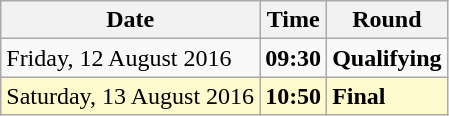<table class="wikitable">
<tr>
<th>Date</th>
<th>Time</th>
<th>Round</th>
</tr>
<tr>
<td>Friday, 12 August 2016</td>
<td><strong>09:30</strong></td>
<td><strong>Qualifying</strong></td>
</tr>
<tr style=background:lemonchiffon>
<td>Saturday, 13 August 2016</td>
<td><strong>10:50</strong></td>
<td><strong>Final</strong></td>
</tr>
</table>
